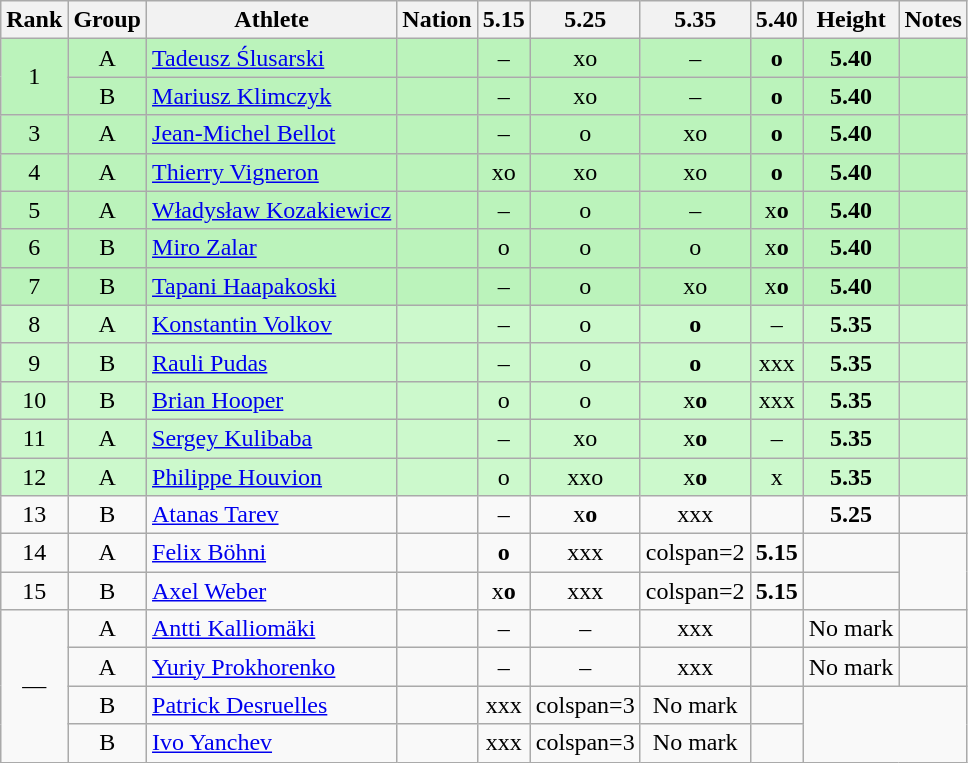<table class="wikitable sortable" style="text-align:center">
<tr>
<th>Rank</th>
<th>Group</th>
<th>Athlete</th>
<th>Nation</th>
<th>5.15</th>
<th>5.25</th>
<th>5.35</th>
<th>5.40</th>
<th>Height</th>
<th>Notes</th>
</tr>
<tr bgcolor=bbf3bb>
<td rowspan=2>1</td>
<td>A</td>
<td align=left><a href='#'>Tadeusz Ślusarski</a></td>
<td align=left></td>
<td>–</td>
<td>xo</td>
<td>–</td>
<td><strong>o</strong></td>
<td><strong>5.40</strong></td>
<td></td>
</tr>
<tr bgcolor=bbf3bb>
<td>B</td>
<td align=left><a href='#'>Mariusz Klimczyk</a></td>
<td align=left></td>
<td>–</td>
<td>xo</td>
<td>–</td>
<td><strong>o</strong></td>
<td><strong>5.40</strong></td>
<td></td>
</tr>
<tr bgcolor=bbf3bb>
<td>3</td>
<td>A</td>
<td align=left><a href='#'>Jean-Michel Bellot</a></td>
<td align=left></td>
<td>–</td>
<td>o</td>
<td>xo</td>
<td><strong>o</strong></td>
<td><strong>5.40</strong></td>
<td></td>
</tr>
<tr bgcolor=bbf3bb>
<td>4</td>
<td>A</td>
<td align=left><a href='#'>Thierry Vigneron</a></td>
<td align=left></td>
<td>xo</td>
<td>xo</td>
<td>xo</td>
<td><strong>o</strong></td>
<td><strong>5.40</strong></td>
<td></td>
</tr>
<tr bgcolor=bbf3bb>
<td>5</td>
<td>A</td>
<td align=left><a href='#'>Władysław Kozakiewicz</a></td>
<td align=left></td>
<td>–</td>
<td>o</td>
<td>–</td>
<td>x<strong>o</strong></td>
<td><strong>5.40</strong></td>
<td></td>
</tr>
<tr bgcolor=bbf3bb>
<td>6</td>
<td>B</td>
<td align=left><a href='#'>Miro Zalar</a></td>
<td align=left></td>
<td>o</td>
<td>o</td>
<td>o</td>
<td>x<strong>o</strong></td>
<td><strong>5.40</strong></td>
<td></td>
</tr>
<tr bgcolor=bbf3bb>
<td>7</td>
<td>B</td>
<td align=left><a href='#'>Tapani Haapakoski</a></td>
<td align=left></td>
<td>–</td>
<td>o</td>
<td>xo</td>
<td>x<strong>o</strong></td>
<td><strong>5.40</strong></td>
<td></td>
</tr>
<tr bgcolor=ccf9cc>
<td>8</td>
<td>A</td>
<td align=left><a href='#'>Konstantin Volkov</a></td>
<td align=left></td>
<td>–</td>
<td>o</td>
<td><strong>o</strong></td>
<td>–</td>
<td><strong>5.35</strong></td>
<td></td>
</tr>
<tr bgcolor=ccf9cc>
<td>9</td>
<td>B</td>
<td align=left><a href='#'>Rauli Pudas</a></td>
<td align=left></td>
<td>–</td>
<td>o</td>
<td><strong>o</strong></td>
<td>xxx</td>
<td><strong>5.35</strong></td>
<td></td>
</tr>
<tr bgcolor=ccf9cc>
<td>10</td>
<td>B</td>
<td align=left><a href='#'>Brian Hooper</a></td>
<td align=left></td>
<td>o</td>
<td>o</td>
<td>x<strong>o</strong></td>
<td>xxx</td>
<td><strong>5.35</strong></td>
<td></td>
</tr>
<tr bgcolor=ccf9cc>
<td>11</td>
<td>A</td>
<td align=left><a href='#'>Sergey Kulibaba</a></td>
<td align=left></td>
<td>–</td>
<td>xo</td>
<td>x<strong>o</strong></td>
<td>–</td>
<td><strong>5.35</strong></td>
<td></td>
</tr>
<tr bgcolor=ccf9cc>
<td>12</td>
<td>A</td>
<td align=left><a href='#'>Philippe Houvion</a></td>
<td align=left></td>
<td>o</td>
<td>xxo</td>
<td>x<strong>o</strong></td>
<td>x</td>
<td><strong>5.35</strong></td>
<td></td>
</tr>
<tr>
<td>13</td>
<td>B</td>
<td align=left><a href='#'>Atanas Tarev</a></td>
<td align=left></td>
<td>–</td>
<td>x<strong>o</strong></td>
<td>xxx</td>
<td></td>
<td><strong>5.25</strong></td>
<td></td>
</tr>
<tr>
<td>14</td>
<td>A</td>
<td align=left><a href='#'>Felix Böhni</a></td>
<td align=left></td>
<td><strong>o</strong></td>
<td>xxx</td>
<td>colspan=2 </td>
<td><strong>5.15</strong></td>
<td></td>
</tr>
<tr>
<td>15</td>
<td>B</td>
<td align=left><a href='#'>Axel Weber</a></td>
<td align=left></td>
<td>x<strong>o</strong></td>
<td>xxx</td>
<td>colspan=2 </td>
<td><strong>5.15</strong></td>
<td></td>
</tr>
<tr>
<td rowspan=4 data-sort-value=16>—</td>
<td>A</td>
<td align=left><a href='#'>Antti Kalliomäki</a></td>
<td align=left></td>
<td>–</td>
<td>–</td>
<td>xxx</td>
<td></td>
<td data-sort-value=1.00>No mark</td>
<td></td>
</tr>
<tr>
<td>A</td>
<td align=left><a href='#'>Yuriy Prokhorenko</a></td>
<td align=left></td>
<td>–</td>
<td>–</td>
<td>xxx</td>
<td></td>
<td data-sort-value=1.00>No mark</td>
<td></td>
</tr>
<tr>
<td>B</td>
<td align=left><a href='#'>Patrick Desruelles</a></td>
<td align=left></td>
<td>xxx</td>
<td>colspan=3 </td>
<td data-sort-value=1.00>No mark</td>
<td></td>
</tr>
<tr>
<td>B</td>
<td align=left><a href='#'>Ivo Yanchev</a></td>
<td align=left></td>
<td>xxx</td>
<td>colspan=3 </td>
<td data-sort-value=1.00>No mark</td>
<td></td>
</tr>
</table>
